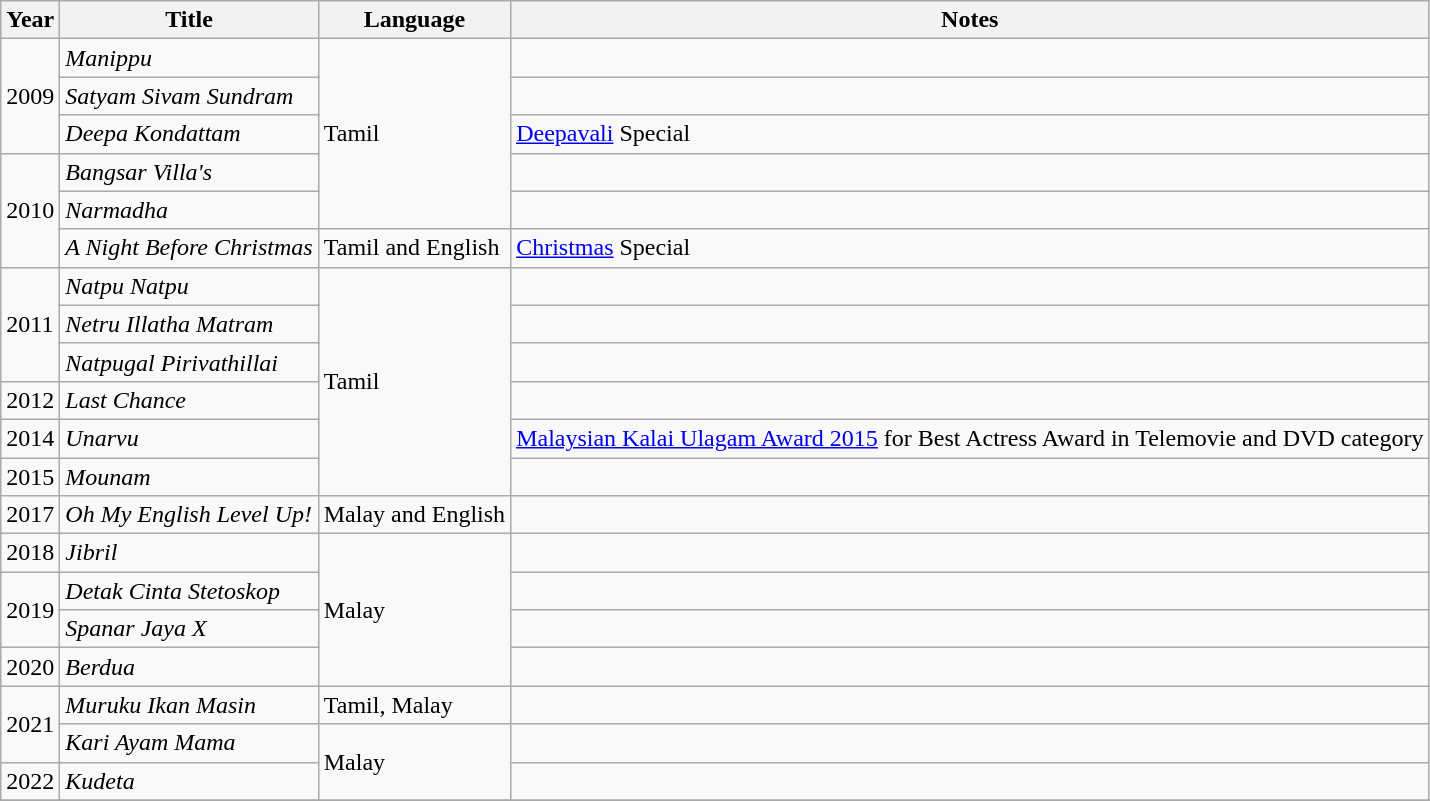<table class="wikitable sortable">
<tr>
<th>Year</th>
<th>Title</th>
<th>Language</th>
<th class="unsortable">Notes</th>
</tr>
<tr>
<td rowspan="3">2009</td>
<td><em>Manippu</em></td>
<td rowspan="5">Tamil</td>
<td></td>
</tr>
<tr>
<td><em>Satyam Sivam Sundram</em></td>
<td></td>
</tr>
<tr>
<td><em>Deepa Kondattam</em></td>
<td><a href='#'>Deepavali</a> Special</td>
</tr>
<tr>
<td rowspan="3">2010</td>
<td><em>Bangsar Villa's</em></td>
<td></td>
</tr>
<tr>
<td><em>Narmadha</em></td>
<td></td>
</tr>
<tr>
<td><em>A Night Before Christmas</em></td>
<td>Tamil and English</td>
<td><a href='#'>Christmas</a> Special</td>
</tr>
<tr>
<td rowspan="3">2011</td>
<td><em>Natpu Natpu</em></td>
<td rowspan="6">Tamil</td>
<td></td>
</tr>
<tr>
<td><em>Netru Illatha Matram</em></td>
<td></td>
</tr>
<tr>
<td><em>Natpugal Pirivathillai</em></td>
<td></td>
</tr>
<tr>
<td>2012</td>
<td><em>Last Chance</em></td>
<td></td>
</tr>
<tr>
<td>2014</td>
<td><em>Unarvu</em></td>
<td><a href='#'>Malaysian Kalai Ulagam Award 2015</a> for Best Actress Award in Telemovie and DVD category</td>
</tr>
<tr>
<td>2015</td>
<td><em>Mounam</em></td>
<td></td>
</tr>
<tr>
<td>2017</td>
<td><em>Oh My English Level Up!</em></td>
<td>Malay and English</td>
<td></td>
</tr>
<tr>
<td>2018</td>
<td><em>Jibril</em></td>
<td rowspan="4">Malay</td>
<td></td>
</tr>
<tr>
<td rowspan="2">2019</td>
<td><em>Detak Cinta Stetoskop</em></td>
<td></td>
</tr>
<tr>
<td><em>Spanar Jaya X</em></td>
<td></td>
</tr>
<tr>
<td>2020</td>
<td><em>Berdua</em></td>
<td></td>
</tr>
<tr>
<td rowspan="2">2021</td>
<td><em>Muruku Ikan Masin</em></td>
<td>Tamil, Malay</td>
<td></td>
</tr>
<tr>
<td><em>Kari Ayam Mama</em></td>
<td rowspan="2">Malay</td>
<td></td>
</tr>
<tr>
<td>2022</td>
<td><em>Kudeta</em></td>
<td></td>
</tr>
<tr>
</tr>
</table>
